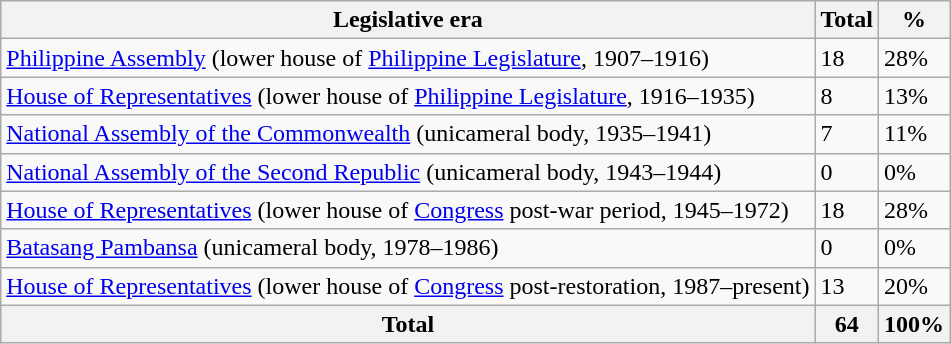<table class="wikitable">
<tr>
<th>Legislative era</th>
<th>Total</th>
<th>%</th>
</tr>
<tr>
<td><a href='#'>Philippine Assembly</a> (lower house of <a href='#'>Philippine Legislature</a>, 1907–1916)</td>
<td>18</td>
<td>28%</td>
</tr>
<tr>
<td><a href='#'>House of Representatives</a> (lower house of <a href='#'>Philippine Legislature</a>, 1916–1935)</td>
<td>8</td>
<td>13%</td>
</tr>
<tr>
<td><a href='#'>National Assembly of the Commonwealth</a> (unicameral body, 1935–1941)</td>
<td>7</td>
<td>11%</td>
</tr>
<tr>
<td><a href='#'>National Assembly of the Second Republic</a> (unicameral body, 1943–1944)</td>
<td>0</td>
<td>0%</td>
</tr>
<tr>
<td><a href='#'>House of Representatives</a> (lower house of <a href='#'>Congress</a> post-war period, 1945–1972)</td>
<td>18</td>
<td>28%</td>
</tr>
<tr>
<td><a href='#'>Batasang Pambansa</a> (unicameral body, 1978–1986)</td>
<td>0</td>
<td>0%</td>
</tr>
<tr>
<td><a href='#'>House of Representatives</a> (lower house of <a href='#'>Congress</a> post-restoration, 1987–present)</td>
<td>13</td>
<td>20%</td>
</tr>
<tr>
<th>Total</th>
<th>64</th>
<th>100%</th>
</tr>
</table>
